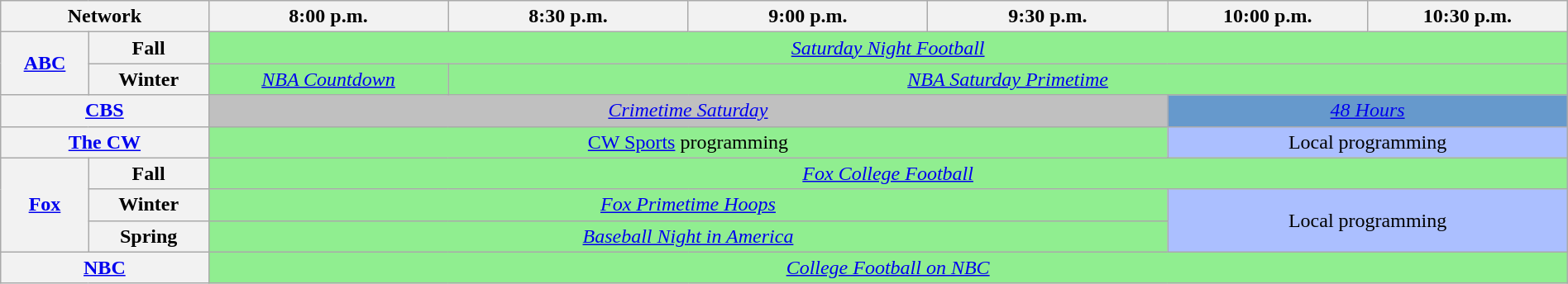<table class="wikitable" style="width:100%;margin-right:0;text-align:center">
<tr>
<th colspan="2" style="width:13%;">Network</th>
<th style="width:15%;">8:00 p.m.</th>
<th style="width:15%;">8:30 p.m.</th>
<th style="width:15%;">9:00 p.m.</th>
<th style="width:15%;">9:30 p.m.</th>
<th style="width:12.5%;">10:00 p.m.</th>
<th style="width:12.5%;">10:30 p.m.</th>
</tr>
<tr>
<th rowspan="2"><a href='#'>ABC</a></th>
<th>Fall</th>
<td colspan="6" style="background:lightgreen"><em><a href='#'>Saturday Night Football</a></em>   </td>
</tr>
<tr>
<th>Winter</th>
<td style="background:lightgreen"><em><a href='#'>NBA Countdown</a></em></td>
<td colspan="5" style="background:lightgreen"><em><a href='#'>NBA Saturday Primetime</a></em></td>
</tr>
<tr>
<th colspan="2"><a href='#'>CBS</a></th>
<td colspan="4" style="background:#C0C0C0;"><em><a href='#'>Crimetime Saturday</a></em></td>
<td colspan="2" style="background:#6699CC;"><em><a href='#'>48 Hours</a></em></td>
</tr>
<tr>
<th colspan="2"><a href='#'>The CW</a></th>
<td colspan="4" style="background:lightgreen"><a href='#'>CW Sports</a> programming</td>
<td colspan="2" style="background:#abbfff;">Local programming</td>
</tr>
<tr>
<th rowspan="3"><a href='#'>Fox</a></th>
<th>Fall</th>
<td colspan="6" style="background:lightgreen"><em><a href='#'>Fox College Football</a></em>   </td>
</tr>
<tr>
<th>Winter</th>
<td colspan="4" style="background:lightgreen"><em><a href='#'>Fox Primetime Hoops</a></em></td>
<td rowspan="2" colspan="2" style="background:#abbfff;">Local programming</td>
</tr>
<tr>
<th>Spring</th>
<td colspan="4" style="background:lightgreen"><em><a href='#'>Baseball Night in America</a></em> </td>
</tr>
<tr>
<th colspan="2"><a href='#'>NBC</a></th>
<td colspan="6" style="background:lightgreen;"><em><a href='#'>College Football on NBC</a></em>   </td>
</tr>
</table>
